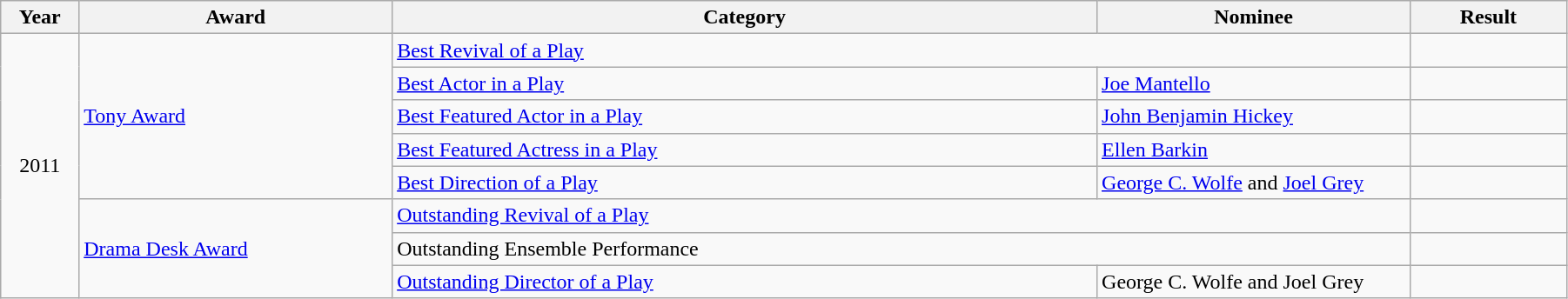<table class="wikitable" width="95%">
<tr>
<th width="5%">Year</th>
<th width="20%">Award</th>
<th width="45%">Category</th>
<th width="20%">Nominee</th>
<th width="10%">Result</th>
</tr>
<tr>
<td rowspan="8" align="center">2011</td>
<td rowspan="5"><a href='#'>Tony Award</a></td>
<td colspan="2"><a href='#'>Best Revival of a Play</a></td>
<td></td>
</tr>
<tr>
<td><a href='#'>Best Actor in a Play</a></td>
<td><a href='#'>Joe Mantello</a></td>
<td></td>
</tr>
<tr>
<td><a href='#'>Best Featured Actor in a Play</a></td>
<td><a href='#'>John Benjamin Hickey</a></td>
<td></td>
</tr>
<tr>
<td><a href='#'>Best Featured Actress in a Play</a></td>
<td><a href='#'>Ellen Barkin</a></td>
<td></td>
</tr>
<tr>
<td><a href='#'>Best Direction of a Play</a></td>
<td><a href='#'>George C. Wolfe</a> and <a href='#'>Joel Grey</a></td>
<td></td>
</tr>
<tr>
<td rowspan="3"><a href='#'>Drama Desk Award</a></td>
<td colspan="2"><a href='#'>Outstanding Revival of a Play</a></td>
<td></td>
</tr>
<tr>
<td colspan="2">Outstanding Ensemble Performance</td>
<td></td>
</tr>
<tr>
<td><a href='#'>Outstanding Director of a Play</a></td>
<td>George C. Wolfe and Joel Grey</td>
<td></td>
</tr>
</table>
